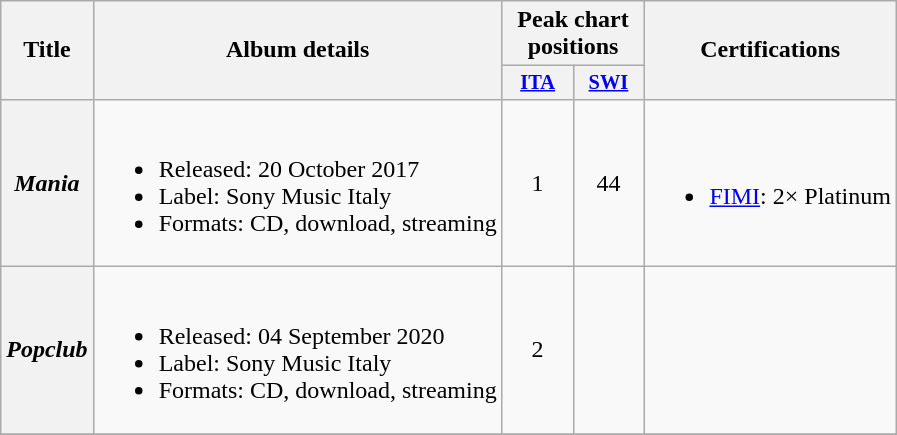<table class="wikitable plainrowheaders" style="text-align:center;">
<tr>
<th scope="col" rowspan="2">Title</th>
<th scope="col" rowspan="2">Album details</th>
<th scope="col" colspan="2">Peak chart positions</th>
<th scope="col" rowspan="2">Certifications</th>
</tr>
<tr>
<th scope="col" style="width:3em;font-size:85%;"><a href='#'>ITA</a><br></th>
<th scope="col" style="width:3em;font-size:85%;"><a href='#'>SWI</a><br></th>
</tr>
<tr>
<th scope="row"><em>Mania</em></th>
<td style="text-align:left;"><br><ul><li>Released: 20 October 2017</li><li>Label: Sony Music Italy</li><li>Formats: CD, download, streaming</li></ul></td>
<td>1</td>
<td>44</td>
<td><br><ul><li><a href='#'>FIMI</a>: 2× Platinum</li></ul></td>
</tr>
<tr>
<th scope="row"><em>Popclub</em></th>
<td style="text-align:left;"><br><ul><li>Released: 04 September 2020</li><li>Label: Sony Music Italy</li><li>Formats: CD, download, streaming</li></ul></td>
<td>2</td>
<td></td>
<td></td>
</tr>
<tr>
</tr>
</table>
